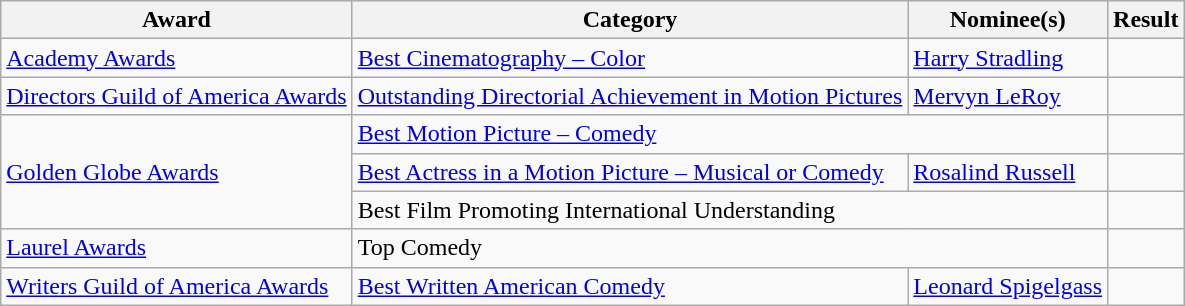<table class="wikitable plainrowheaders">
<tr>
<th>Award</th>
<th>Category</th>
<th>Nominee(s)</th>
<th>Result</th>
</tr>
<tr>
<td><a href='#'>Academy Awards</a></td>
<td><a href='#'>Best Cinematography – Color</a></td>
<td><a href='#'>Harry Stradling</a></td>
<td></td>
</tr>
<tr>
<td><a href='#'>Directors Guild of America Awards</a></td>
<td><a href='#'>Outstanding Directorial Achievement in Motion Pictures</a></td>
<td><a href='#'>Mervyn LeRoy</a></td>
<td></td>
</tr>
<tr>
<td rowspan="3"><a href='#'>Golden Globe Awards</a></td>
<td colspan="2"><a href='#'>Best Motion Picture – Comedy</a></td>
<td></td>
</tr>
<tr>
<td><a href='#'>Best Actress in a Motion Picture – Musical or Comedy</a></td>
<td><a href='#'>Rosalind Russell</a></td>
<td></td>
</tr>
<tr>
<td colspan="2">Best Film Promoting International Understanding</td>
<td></td>
</tr>
<tr>
<td><a href='#'>Laurel Awards</a></td>
<td colspan="2">Top Comedy</td>
<td></td>
</tr>
<tr>
<td><a href='#'>Writers Guild of America Awards</a></td>
<td><a href='#'>Best Written American Comedy</a></td>
<td><a href='#'>Leonard Spigelgass</a></td>
<td></td>
</tr>
</table>
